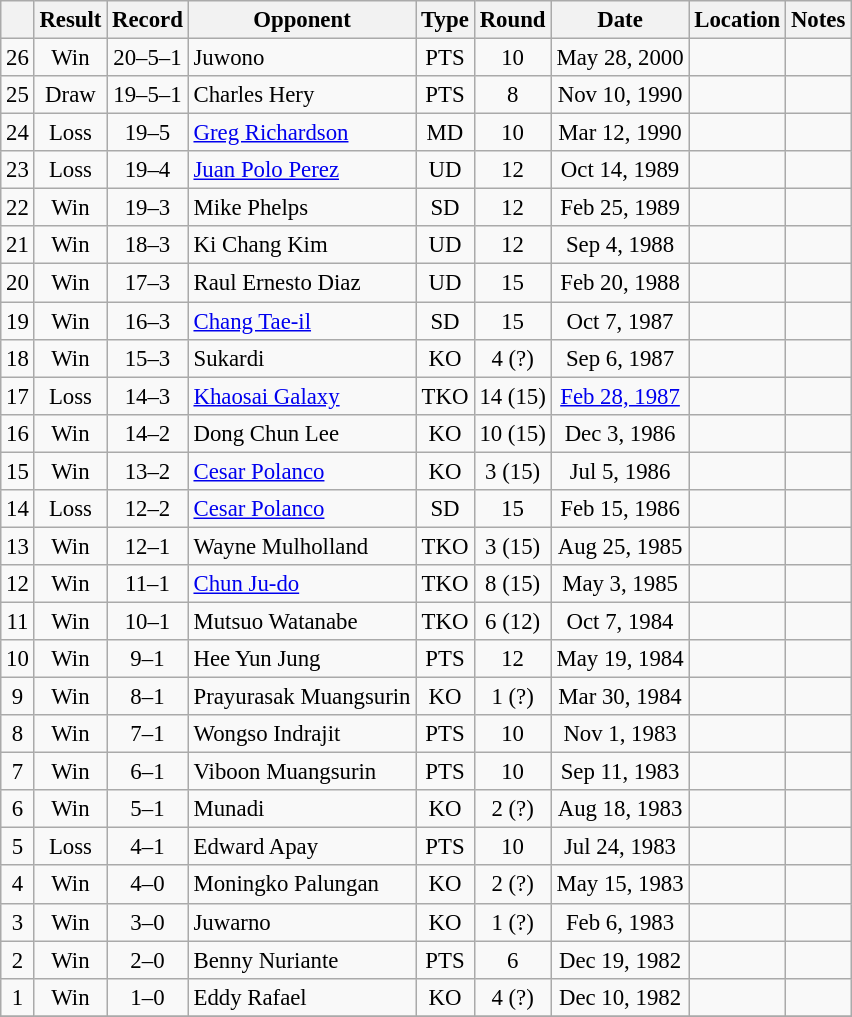<table class="wikitable" style="text-align:center; font-size:95%">
<tr>
<th></th>
<th>Result</th>
<th>Record</th>
<th>Opponent</th>
<th>Type</th>
<th>Round</th>
<th>Date</th>
<th>Location</th>
<th>Notes</th>
</tr>
<tr>
<td>26</td>
<td>Win</td>
<td>20–5–1</td>
<td align=left> Juwono</td>
<td>PTS</td>
<td>10</td>
<td>May 28, 2000</td>
<td style="text-align:left;"> </td>
<td></td>
</tr>
<tr>
<td>25</td>
<td>Draw</td>
<td>19–5–1</td>
<td align=left> Charles Hery</td>
<td>PTS</td>
<td>8</td>
<td>Nov 10, 1990</td>
<td style="text-align:left;"> </td>
<td></td>
</tr>
<tr>
<td>24</td>
<td>Loss</td>
<td>19–5</td>
<td align=left> <a href='#'>Greg Richardson</a></td>
<td>MD</td>
<td>10</td>
<td>Mar 12, 1990</td>
<td style="text-align:left;"> </td>
<td></td>
</tr>
<tr>
<td>23</td>
<td>Loss</td>
<td>19–4</td>
<td align=left> <a href='#'>Juan Polo Perez</a></td>
<td>UD</td>
<td>12</td>
<td>Oct 14, 1989</td>
<td style="text-align:left;"> </td>
<td style="text-align:left;"></td>
</tr>
<tr>
<td>22</td>
<td>Win</td>
<td>19–3</td>
<td align=left> Mike Phelps</td>
<td>SD</td>
<td>12</td>
<td>Feb 25, 1989</td>
<td style="text-align:left;"> </td>
<td style="text-align:left;"></td>
</tr>
<tr>
<td>21</td>
<td>Win</td>
<td>18–3</td>
<td align=left> Ki Chang Kim</td>
<td>UD</td>
<td>12</td>
<td>Sep 4, 1988</td>
<td style="text-align:left;"> </td>
<td style="text-align:left;"></td>
</tr>
<tr>
<td>20</td>
<td>Win</td>
<td>17–3</td>
<td align=left> Raul Ernesto Diaz</td>
<td>UD</td>
<td>15</td>
<td>Feb 20, 1988</td>
<td style="text-align:left;"> </td>
<td style="text-align:left;"></td>
</tr>
<tr>
<td>19</td>
<td>Win</td>
<td>16–3</td>
<td align=left> <a href='#'>Chang Tae-il</a></td>
<td>SD</td>
<td>15</td>
<td>Oct 7, 1987</td>
<td style="text-align:left;"> </td>
<td style="text-align:left;"></td>
</tr>
<tr>
<td>18</td>
<td>Win</td>
<td>15–3</td>
<td align=left> Sukardi</td>
<td>KO</td>
<td>4 (?)</td>
<td>Sep 6, 1987</td>
<td style="text-align:left;"> </td>
<td></td>
</tr>
<tr>
<td>17</td>
<td>Loss</td>
<td>14–3</td>
<td align=left> <a href='#'>Khaosai Galaxy</a></td>
<td>TKO</td>
<td>14 (15)</td>
<td><a href='#'>Feb 28, 1987</a></td>
<td style="text-align:left;"> </td>
<td style="text-align:left;"></td>
</tr>
<tr>
<td>16</td>
<td>Win</td>
<td>14–2</td>
<td align=left> Dong Chun Lee</td>
<td>KO</td>
<td>10 (15)</td>
<td>Dec 3, 1986</td>
<td style="text-align:left;"> </td>
<td style="text-align:left;"></td>
</tr>
<tr>
<td>15</td>
<td>Win</td>
<td>13–2</td>
<td align=left> <a href='#'>Cesar Polanco</a></td>
<td>KO</td>
<td>3 (15)</td>
<td>Jul 5, 1986</td>
<td style="text-align:left;"> </td>
<td style="text-align:left;"></td>
</tr>
<tr>
<td>14</td>
<td>Loss</td>
<td>12–2</td>
<td align=left> <a href='#'>Cesar Polanco</a></td>
<td>SD</td>
<td>15</td>
<td>Feb 15, 1986</td>
<td style="text-align:left;"> </td>
<td style="text-align:left;"></td>
</tr>
<tr>
<td>13</td>
<td>Win</td>
<td>12–1</td>
<td align=left> Wayne Mulholland</td>
<td>TKO</td>
<td>3 (15)</td>
<td>Aug 25, 1985</td>
<td style="text-align:left;"> </td>
<td style="text-align:left;"></td>
</tr>
<tr>
<td>12</td>
<td>Win</td>
<td>11–1</td>
<td align=left> <a href='#'>Chun Ju-do</a></td>
<td>TKO</td>
<td>8 (15)</td>
<td>May 3, 1985</td>
<td style="text-align:left;"> </td>
<td style="text-align:left;"></td>
</tr>
<tr>
<td>11</td>
<td>Win</td>
<td>10–1</td>
<td align=left> Mutsuo Watanabe</td>
<td>TKO</td>
<td>6 (12)</td>
<td>Oct 7, 1984</td>
<td style="text-align:left;"> </td>
<td style="text-align:left;"></td>
</tr>
<tr>
<td>10</td>
<td>Win</td>
<td>9–1</td>
<td align=left> Hee Yun Jung</td>
<td>PTS</td>
<td>12</td>
<td>May 19, 1984</td>
<td style="text-align:left;"> </td>
<td style="text-align:left;"></td>
</tr>
<tr>
<td>9</td>
<td>Win</td>
<td>8–1</td>
<td align=left> Prayurasak Muangsurin</td>
<td>KO</td>
<td>1 (?)</td>
<td>Mar 30, 1984</td>
<td style="text-align:left;"> </td>
<td></td>
</tr>
<tr>
<td>8</td>
<td>Win</td>
<td>7–1</td>
<td align=left> Wongso Indrajit</td>
<td>PTS</td>
<td>10</td>
<td>Nov 1, 1983</td>
<td style="text-align:left;"> </td>
<td></td>
</tr>
<tr>
<td>7</td>
<td>Win</td>
<td>6–1</td>
<td align=left> Viboon Muangsurin</td>
<td>PTS</td>
<td>10</td>
<td>Sep 11, 1983</td>
<td style="text-align:left;"> </td>
<td></td>
</tr>
<tr>
<td>6</td>
<td>Win</td>
<td>5–1</td>
<td align=left> Munadi</td>
<td>KO</td>
<td>2 (?)</td>
<td>Aug 18, 1983</td>
<td style="text-align:left;"> </td>
<td></td>
</tr>
<tr>
<td>5</td>
<td>Loss</td>
<td>4–1</td>
<td align=left> Edward Apay</td>
<td>PTS</td>
<td>10</td>
<td>Jul 24, 1983</td>
<td style="text-align:left;"> </td>
<td></td>
</tr>
<tr>
<td>4</td>
<td>Win</td>
<td>4–0</td>
<td align=left> Moningko Palungan</td>
<td>KO</td>
<td>2 (?)</td>
<td>May 15, 1983</td>
<td style="text-align:left;"> </td>
<td></td>
</tr>
<tr>
<td>3</td>
<td>Win</td>
<td>3–0</td>
<td align=left> Juwarno</td>
<td>KO</td>
<td>1 (?)</td>
<td>Feb 6, 1983</td>
<td style="text-align:left;"> </td>
<td></td>
</tr>
<tr>
<td>2</td>
<td>Win</td>
<td>2–0</td>
<td align=left> Benny Nuriante</td>
<td>PTS</td>
<td>6</td>
<td>Dec 19, 1982</td>
<td style="text-align:left;"> </td>
<td></td>
</tr>
<tr>
<td>1</td>
<td>Win</td>
<td>1–0</td>
<td align=left> Eddy Rafael</td>
<td>KO</td>
<td>4 (?)</td>
<td>Dec 10, 1982</td>
<td style="text-align:left;"> </td>
<td></td>
</tr>
<tr>
</tr>
</table>
